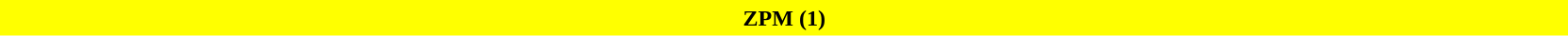<table style="width:88%; text-align:center;">
<tr style="height:25px;">
<td style="background:Yellow; width:100%;"><strong>ZPM (1)</strong></td>
</tr>
<tr>
</tr>
</table>
